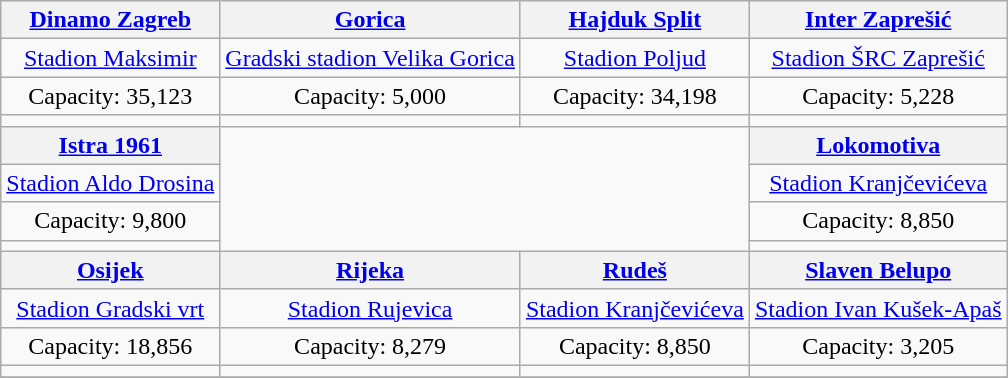<table class="wikitable" style="text-align:center;">
<tr>
<th><a href='#'>Dinamo Zagreb</a></th>
<th><a href='#'>Gorica</a></th>
<th><a href='#'>Hajduk Split</a></th>
<th><a href='#'>Inter Zaprešić</a></th>
</tr>
<tr>
<td><a href='#'>Stadion Maksimir</a></td>
<td><a href='#'>Gradski stadion Velika Gorica</a></td>
<td><a href='#'>Stadion Poljud</a></td>
<td><a href='#'>Stadion ŠRC Zaprešić</a></td>
</tr>
<tr>
<td>Capacity: 35,123</td>
<td>Capacity: 5,000</td>
<td>Capacity: 34,198</td>
<td>Capacity: 5,228</td>
</tr>
<tr>
<td></td>
<td></td>
<td></td>
<td></td>
</tr>
<tr>
<th><a href='#'>Istra 1961</a></th>
<td colspan="2" rowspan="4"><br>
</td>
<th><a href='#'>Lokomotiva</a></th>
</tr>
<tr>
<td><a href='#'>Stadion Aldo Drosina</a></td>
<td><a href='#'>Stadion Kranjčevićeva</a></td>
</tr>
<tr>
<td>Capacity: 9,800</td>
<td>Capacity: 8,850</td>
</tr>
<tr>
<td></td>
<td></td>
</tr>
<tr>
<th><a href='#'>Osijek</a></th>
<th><a href='#'>Rijeka</a></th>
<th><a href='#'>Rudeš</a></th>
<th><a href='#'>Slaven Belupo</a></th>
</tr>
<tr>
<td><a href='#'>Stadion Gradski vrt</a></td>
<td><a href='#'>Stadion Rujevica</a></td>
<td><a href='#'>Stadion Kranjčevićeva</a></td>
<td><a href='#'>Stadion Ivan Kušek-Apaš</a></td>
</tr>
<tr>
<td>Capacity: 18,856</td>
<td>Capacity: 8,279</td>
<td>Capacity: 8,850</td>
<td>Capacity: 3,205</td>
</tr>
<tr>
<td></td>
<td></td>
<td></td>
<td></td>
</tr>
<tr>
</tr>
</table>
